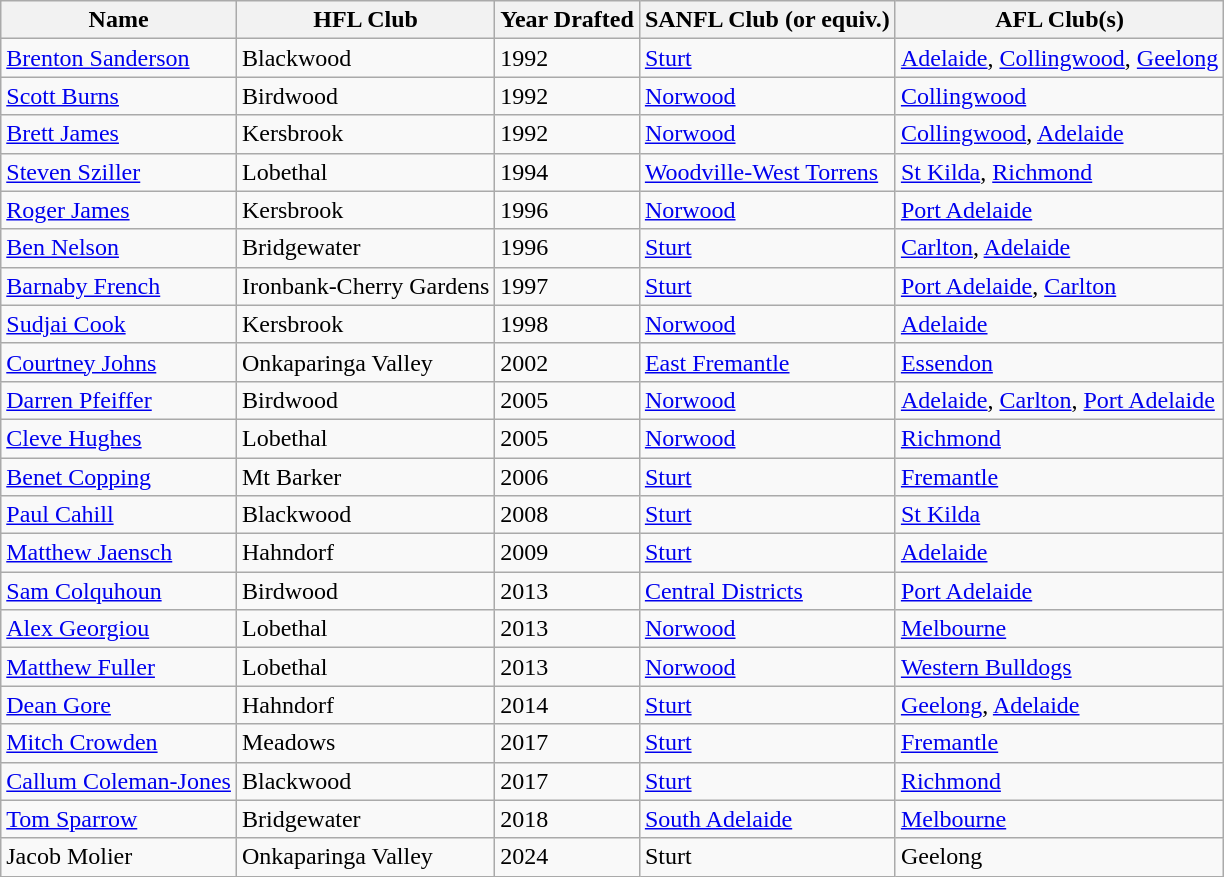<table class="wikitable sortable">
<tr>
<th>Name</th>
<th>HFL Club</th>
<th>Year Drafted</th>
<th>SANFL Club (or equiv.)</th>
<th>AFL Club(s)</th>
</tr>
<tr>
<td><a href='#'>Brenton Sanderson</a></td>
<td>Blackwood</td>
<td>1992</td>
<td><a href='#'>Sturt</a></td>
<td><a href='#'>Adelaide</a>, <a href='#'>Collingwood</a>, <a href='#'>Geelong</a></td>
</tr>
<tr>
<td><a href='#'>Scott Burns</a></td>
<td>Birdwood</td>
<td>1992</td>
<td><a href='#'>Norwood</a></td>
<td><a href='#'>Collingwood</a></td>
</tr>
<tr>
<td><a href='#'>Brett James</a></td>
<td>Kersbrook</td>
<td>1992</td>
<td><a href='#'>Norwood</a></td>
<td><a href='#'>Collingwood</a>, <a href='#'>Adelaide</a></td>
</tr>
<tr>
<td><a href='#'>Steven Sziller</a></td>
<td>Lobethal</td>
<td>1994</td>
<td><a href='#'>Woodville-West Torrens</a></td>
<td><a href='#'>St Kilda</a>, <a href='#'>Richmond</a></td>
</tr>
<tr>
<td><a href='#'>Roger James</a></td>
<td>Kersbrook</td>
<td>1996</td>
<td><a href='#'>Norwood</a></td>
<td><a href='#'>Port Adelaide</a></td>
</tr>
<tr>
<td><a href='#'>Ben Nelson</a></td>
<td>Bridgewater</td>
<td>1996</td>
<td><a href='#'>Sturt</a></td>
<td><a href='#'>Carlton</a>, <a href='#'>Adelaide</a></td>
</tr>
<tr>
<td><a href='#'>Barnaby French</a></td>
<td>Ironbank-Cherry Gardens</td>
<td>1997</td>
<td><a href='#'>Sturt</a></td>
<td><a href='#'>Port Adelaide</a>, <a href='#'>Carlton</a></td>
</tr>
<tr>
<td><a href='#'>Sudjai Cook</a></td>
<td>Kersbrook</td>
<td>1998</td>
<td><a href='#'>Norwood</a></td>
<td><a href='#'>Adelaide</a></td>
</tr>
<tr>
<td><a href='#'>Courtney Johns</a></td>
<td>Onkaparinga Valley</td>
<td>2002</td>
<td><a href='#'>East Fremantle</a></td>
<td><a href='#'>Essendon</a></td>
</tr>
<tr>
<td><a href='#'>Darren Pfeiffer</a></td>
<td>Birdwood</td>
<td>2005</td>
<td><a href='#'>Norwood</a></td>
<td><a href='#'>Adelaide</a>, <a href='#'>Carlton</a>, <a href='#'>Port Adelaide</a></td>
</tr>
<tr>
<td><a href='#'>Cleve Hughes</a></td>
<td>Lobethal</td>
<td>2005</td>
<td><a href='#'>Norwood</a></td>
<td><a href='#'>Richmond</a></td>
</tr>
<tr>
<td><a href='#'>Benet Copping</a></td>
<td>Mt Barker</td>
<td>2006</td>
<td><a href='#'>Sturt</a></td>
<td><a href='#'>Fremantle</a></td>
</tr>
<tr>
<td><a href='#'>Paul Cahill</a></td>
<td>Blackwood</td>
<td>2008</td>
<td><a href='#'>Sturt</a></td>
<td><a href='#'>St Kilda</a></td>
</tr>
<tr>
<td><a href='#'>Matthew Jaensch</a></td>
<td>Hahndorf</td>
<td>2009</td>
<td><a href='#'>Sturt</a></td>
<td><a href='#'>Adelaide</a></td>
</tr>
<tr>
<td><a href='#'>Sam Colquhoun</a></td>
<td>Birdwood</td>
<td>2013</td>
<td><a href='#'>Central Districts</a></td>
<td><a href='#'>Port Adelaide</a></td>
</tr>
<tr>
<td><a href='#'>Alex Georgiou</a></td>
<td>Lobethal</td>
<td>2013</td>
<td><a href='#'>Norwood</a></td>
<td><a href='#'>Melbourne</a></td>
</tr>
<tr>
<td><a href='#'>Matthew Fuller</a></td>
<td>Lobethal</td>
<td>2013</td>
<td><a href='#'>Norwood</a></td>
<td><a href='#'>Western Bulldogs</a></td>
</tr>
<tr>
<td><a href='#'>Dean Gore</a></td>
<td>Hahndorf</td>
<td>2014</td>
<td><a href='#'>Sturt</a></td>
<td><a href='#'>Geelong</a>, <a href='#'>Adelaide</a></td>
</tr>
<tr>
<td><a href='#'>Mitch Crowden</a></td>
<td>Meadows</td>
<td>2017</td>
<td><a href='#'>Sturt</a></td>
<td><a href='#'>Fremantle</a></td>
</tr>
<tr>
<td><a href='#'>Callum Coleman-Jones</a></td>
<td>Blackwood</td>
<td>2017</td>
<td><a href='#'>Sturt</a></td>
<td><a href='#'>Richmond</a></td>
</tr>
<tr>
<td><a href='#'>Tom Sparrow</a></td>
<td>Bridgewater</td>
<td>2018</td>
<td><a href='#'>South Adelaide</a></td>
<td><a href='#'>Melbourne</a></td>
</tr>
<tr>
<td>Jacob Molier</td>
<td>Onkaparinga Valley</td>
<td>2024</td>
<td>Sturt</td>
<td>Geelong</td>
</tr>
</table>
